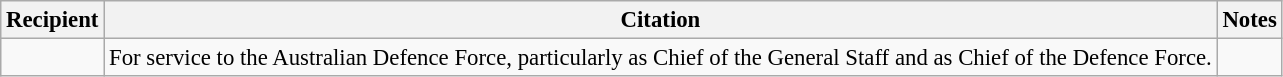<table class="wikitable" style="font-size:95%;">
<tr>
<th>Recipient</th>
<th>Citation</th>
<th>Notes</th>
</tr>
<tr>
<td></td>
<td>For service to the Australian Defence Force, particularly as Chief of the General Staff and as Chief of the Defence Force.</td>
<td rowspan=1></td>
</tr>
</table>
